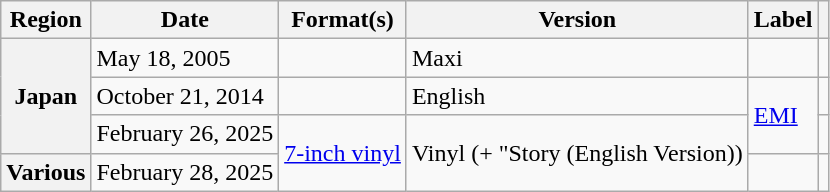<table class="wikitable plainrowheaders">
<tr>
<th scope="col">Region</th>
<th scope="col">Date</th>
<th scope="col">Format(s)</th>
<th scope="col">Version</th>
<th scope="col">Label</th>
<th scope="col"></th>
</tr>
<tr>
<th rowspan="3" scope="row">Japan</th>
<td>May 18, 2005</td>
<td></td>
<td>Maxi</td>
<td></td>
<td align="center"></td>
</tr>
<tr>
<td>October 21, 2014</td>
<td></td>
<td>English</td>
<td rowspan="2"><a href='#'>EMI</a></td>
<td align="center"></td>
</tr>
<tr>
<td>February 26, 2025</td>
<td rowspan="2"><a href='#'>7-inch vinyl</a></td>
<td rowspan="2">Vinyl (+ "Story (English Version))</td>
<td align="center"></td>
</tr>
<tr>
<th scope="row">Various</th>
<td>February 28, 2025</td>
<td></td>
<td align="center"></td>
</tr>
</table>
